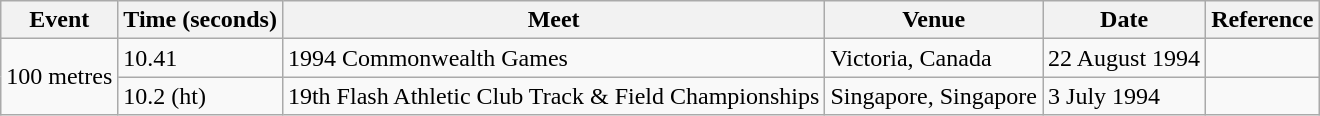<table class="wikitable">
<tr>
<th>Event</th>
<th>Time (seconds)</th>
<th>Meet</th>
<th>Venue</th>
<th>Date</th>
<th>Reference</th>
</tr>
<tr>
<td rowspan="2">100 metres</td>
<td>10.41</td>
<td>1994 Commonwealth Games</td>
<td>Victoria, Canada</td>
<td>22 August 1994</td>
<td></td>
</tr>
<tr>
<td>10.2 (ht)</td>
<td>19th Flash Athletic Club Track & Field Championships</td>
<td>Singapore, Singapore</td>
<td>3 July 1994</td>
<td></td>
</tr>
</table>
